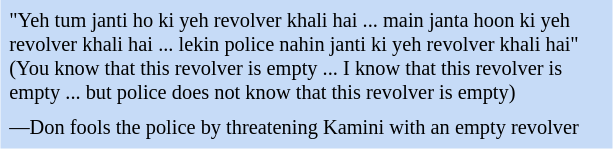<table class="toccolours" style="float: right; margin-left: 1em; margin-right: 2em; font-size: 85%; background:#c6dbf7; color:black; width:30em; max-width: 40%;" cellspacing="5">
<tr>
<td style="text-align: left;">"Yeh tum janti ho ki yeh revolver khali hai ... main janta hoon ki yeh revolver khali hai ... lekin police nahin janti ki yeh revolver khali hai" (You know that this revolver is empty ... I know that this revolver is empty ... but police does not know that this revolver is empty)</td>
</tr>
<tr>
<td style="text-align: left;">—Don fools the police by threatening Kamini with an empty revolver</td>
</tr>
</table>
